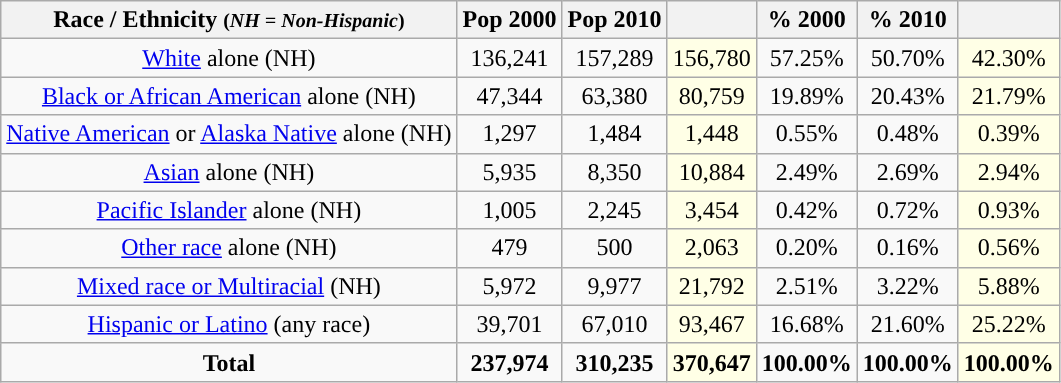<table class="wikitable" style="text-align:center;">
<tr>
<th>Race / Ethnicity <small>(<em>NH = Non-Hispanic</em>)</small></th>
<th>Pop 2000</th>
<th>Pop 2010</th>
<th></th>
<th>% 2000</th>
<th>% 2010</th>
<th></th>
</tr>
<tr>
<td><a href='#'>White</a> alone (NH)</td>
<td>136,241</td>
<td>157,289</td>
<td style='background: #ffffe6;'>156,780</td>
<td>57.25%</td>
<td>50.70%</td>
<td style='background: #ffffe6;'>42.30%</td>
</tr>
<tr>
<td><a href='#'>Black or African American</a> alone (NH)</td>
<td>47,344</td>
<td>63,380</td>
<td style='background: #ffffe6;'>80,759</td>
<td>19.89%</td>
<td>20.43%</td>
<td style='background: #ffffe6;'>21.79%</td>
</tr>
<tr>
<td><a href='#'>Native American</a> or <a href='#'>Alaska Native</a> alone (NH)</td>
<td>1,297</td>
<td>1,484</td>
<td style='background: #ffffe6;'>1,448</td>
<td>0.55%</td>
<td>0.48%</td>
<td style='background: #ffffe6;'>0.39%</td>
</tr>
<tr>
<td><a href='#'>Asian</a> alone (NH)</td>
<td>5,935</td>
<td>8,350</td>
<td style='background: #ffffe6;'>10,884</td>
<td>2.49%</td>
<td>2.69%</td>
<td style='background: #ffffe6;'>2.94%</td>
</tr>
<tr>
<td><a href='#'>Pacific Islander</a> alone (NH)</td>
<td>1,005</td>
<td>2,245</td>
<td style='background: #ffffe6;'>3,454</td>
<td>0.42%</td>
<td>0.72%</td>
<td style='background: #ffffe6;'>0.93%</td>
</tr>
<tr>
<td><a href='#'>Other race</a> alone (NH)</td>
<td>479</td>
<td>500</td>
<td style='background: #ffffe6;'>2,063</td>
<td>0.20%</td>
<td>0.16%</td>
<td style='background: #ffffe6;'>0.56%</td>
</tr>
<tr>
<td><a href='#'>Mixed race or Multiracial</a> (NH)</td>
<td>5,972</td>
<td>9,977</td>
<td style='background: #ffffe6;'>21,792</td>
<td>2.51%</td>
<td>3.22%</td>
<td style='background: #ffffe6;'>5.88%</td>
</tr>
<tr>
<td><a href='#'>Hispanic or Latino</a> (any race)</td>
<td>39,701</td>
<td>67,010</td>
<td style='background: #ffffe6;'>93,467</td>
<td>16.68%</td>
<td>21.60%</td>
<td style='background: #ffffe6;'>25.22%</td>
</tr>
<tr>
<td><strong>Total</strong></td>
<td><strong>237,974</strong></td>
<td><strong>310,235</strong></td>
<td style='background: #ffffe6;'><strong>370,647</strong></td>
<td><strong>100.00%</strong></td>
<td><strong>100.00%</strong></td>
<td style='background: #ffffe6;'><strong>100.00%</strong></td>
</tr>
</table>
